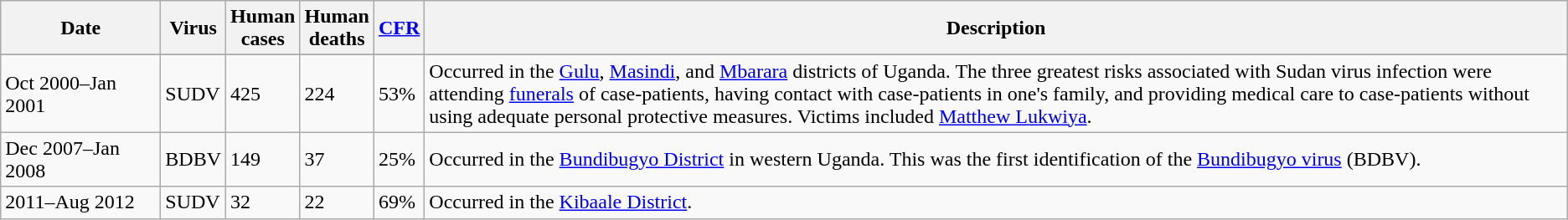<table class="wikitable sortable">
<tr>
<th style="width:120px">Date</th>
<th>Virus</th>
<th data-sort-type="number">Human<br>cases</th>
<th data-sort-type="number">Human<br>deaths</th>
<th data-sort-type="number"><a href='#'>CFR</a></th>
<th class="unsortable">Description</th>
</tr>
<tr>
</tr>
<tr>
<td>Oct 2000–Jan 2001</td>
<td>SUDV</td>
<td>425</td>
<td>224</td>
<td>53%</td>
<td>Occurred in the <a href='#'>Gulu</a>, <a href='#'>Masindi</a>, and <a href='#'>Mbarara</a> districts of Uganda. The three greatest risks associated with Sudan virus infection were attending <a href='#'>funerals</a> of case-patients, having contact with case-patients in one's family, and providing medical care to case-patients without using adequate personal protective measures. Victims included <a href='#'>Matthew Lukwiya</a>.</td>
</tr>
<tr>
<td>Dec 2007–Jan 2008</td>
<td>BDBV</td>
<td>149</td>
<td>37</td>
<td>25%</td>
<td>Occurred in the <a href='#'>Bundibugyo District</a> in western Uganda. This was the first identification of the <a href='#'>Bundibugyo virus</a> (BDBV).</td>
</tr>
<tr>
<td>2011–Aug 2012</td>
<td>SUDV</td>
<td>32</td>
<td>22</td>
<td>69%</td>
<td>Occurred in the <a href='#'>Kibaale District</a>.</td>
</tr>
</table>
